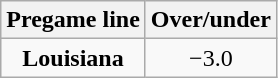<table class="wikitable">
<tr align="center">
<th style=>Pregame line</th>
<th style=>Over/under</th>
</tr>
<tr align="center">
<td><strong>Louisiana</strong></td>
<td>−3.0</td>
</tr>
</table>
